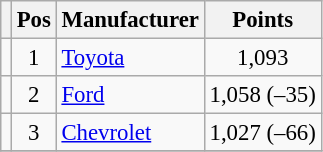<table class="wikitable" style="font-size: 95%">
<tr>
<th></th>
<th>Pos</th>
<th>Manufacturer</th>
<th>Points</th>
</tr>
<tr>
<td align="left"></td>
<td style="text-align:center;">1</td>
<td><a href='#'>Toyota</a></td>
<td style="text-align:center;">1,093</td>
</tr>
<tr>
<td align="left"></td>
<td style="text-align:center;">2</td>
<td><a href='#'>Ford</a></td>
<td style="text-align:center;">1,058 (–35)</td>
</tr>
<tr>
<td align="left"></td>
<td style="text-align:center;">3</td>
<td><a href='#'>Chevrolet</a></td>
<td style="text-align:center;">1,027 (–66)</td>
</tr>
<tr class="sortbottom">
</tr>
</table>
